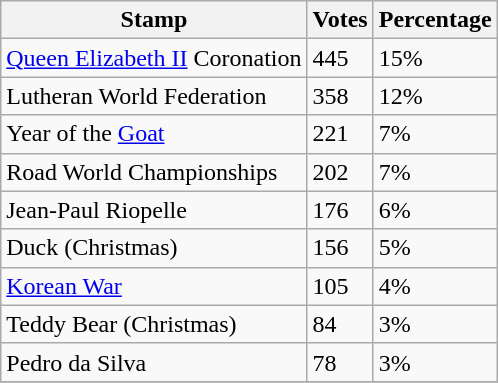<table class="wikitable sortable">
<tr>
<th>Stamp</th>
<th>Votes</th>
<th>Percentage</th>
</tr>
<tr>
<td><a href='#'>Queen Elizabeth II</a> Coronation</td>
<td>445</td>
<td>15%</td>
</tr>
<tr>
<td>Lutheran World Federation</td>
<td>358</td>
<td>12%</td>
</tr>
<tr>
<td>Year of the <a href='#'>Goat</a></td>
<td>221</td>
<td>7%</td>
</tr>
<tr>
<td>Road World Championships</td>
<td>202</td>
<td>7%</td>
</tr>
<tr>
<td>Jean-Paul Riopelle</td>
<td>176</td>
<td>6%</td>
</tr>
<tr>
<td>Duck (Christmas)</td>
<td>156</td>
<td>5%</td>
</tr>
<tr>
<td><a href='#'>Korean War</a></td>
<td>105</td>
<td>4%</td>
</tr>
<tr>
<td>Teddy Bear (Christmas)</td>
<td>84</td>
<td>3%</td>
</tr>
<tr>
<td>Pedro da Silva</td>
<td>78</td>
<td>3%</td>
</tr>
<tr>
</tr>
</table>
